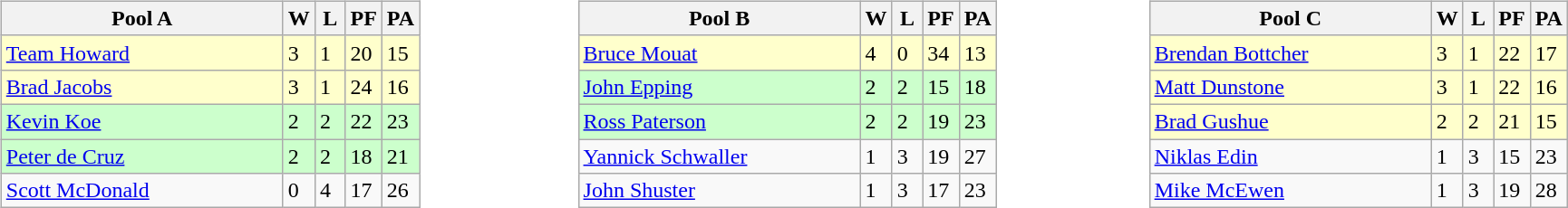<table table>
<tr>
<td valign=top width=10%><br><table class=wikitable>
<tr>
<th width=200>Pool A</th>
<th width=15>W</th>
<th width=15>L</th>
<th width=15>PF</th>
<th width=15>PA</th>
</tr>
<tr bgcolor=#ffffcc>
<td> <a href='#'>Team Howard</a></td>
<td>3</td>
<td>1</td>
<td>20</td>
<td>15</td>
</tr>
<tr bgcolor=#ffffcc>
<td> <a href='#'>Brad Jacobs</a></td>
<td>3</td>
<td>1</td>
<td>24</td>
<td>16</td>
</tr>
<tr bgcolor=#ccffcc>
<td> <a href='#'>Kevin Koe</a></td>
<td>2</td>
<td>2</td>
<td>22</td>
<td>23</td>
</tr>
<tr bgcolor=#ccffcc>
<td> <a href='#'>Peter de Cruz</a></td>
<td>2</td>
<td>2</td>
<td>18</td>
<td>21</td>
</tr>
<tr>
<td> <a href='#'>Scott McDonald</a></td>
<td>0</td>
<td>4</td>
<td>17</td>
<td>26</td>
</tr>
</table>
</td>
<td valign=top width=10%><br><table class=wikitable>
<tr>
<th width=200>Pool B</th>
<th width=15>W</th>
<th width=15>L</th>
<th width=15>PF</th>
<th width=15>PA</th>
</tr>
<tr bgcolor=#ffffcc>
<td> <a href='#'>Bruce Mouat</a></td>
<td>4</td>
<td>0</td>
<td>34</td>
<td>13</td>
</tr>
<tr bgcolor=#ccffcc>
<td> <a href='#'>John Epping</a></td>
<td>2</td>
<td>2</td>
<td>15</td>
<td>18</td>
</tr>
<tr bgcolor=#ccffcc>
<td> <a href='#'>Ross Paterson</a></td>
<td>2</td>
<td>2</td>
<td>19</td>
<td>23</td>
</tr>
<tr>
<td> <a href='#'>Yannick Schwaller</a></td>
<td>1</td>
<td>3</td>
<td>19</td>
<td>27</td>
</tr>
<tr>
<td> <a href='#'>John Shuster</a></td>
<td>1</td>
<td>3</td>
<td>17</td>
<td>23</td>
</tr>
</table>
</td>
<td valign=top width=10%><br><table class=wikitable>
<tr>
<th width=200>Pool C</th>
<th width=15>W</th>
<th width=15>L</th>
<th width=15>PF</th>
<th width=15>PA</th>
</tr>
<tr bgcolor=#ffffcc>
<td> <a href='#'>Brendan Bottcher</a></td>
<td>3</td>
<td>1</td>
<td>22</td>
<td>17</td>
</tr>
<tr bgcolor=#ffffcc>
<td> <a href='#'>Matt Dunstone</a></td>
<td>3</td>
<td>1</td>
<td>22</td>
<td>16</td>
</tr>
<tr bgcolor=#ffffcc>
<td> <a href='#'>Brad Gushue</a></td>
<td>2</td>
<td>2</td>
<td>21</td>
<td>15</td>
</tr>
<tr>
<td> <a href='#'>Niklas Edin</a></td>
<td>1</td>
<td>3</td>
<td>15</td>
<td>23</td>
</tr>
<tr>
<td> <a href='#'>Mike McEwen</a></td>
<td>1</td>
<td>3</td>
<td>19</td>
<td>28</td>
</tr>
</table>
</td>
</tr>
</table>
